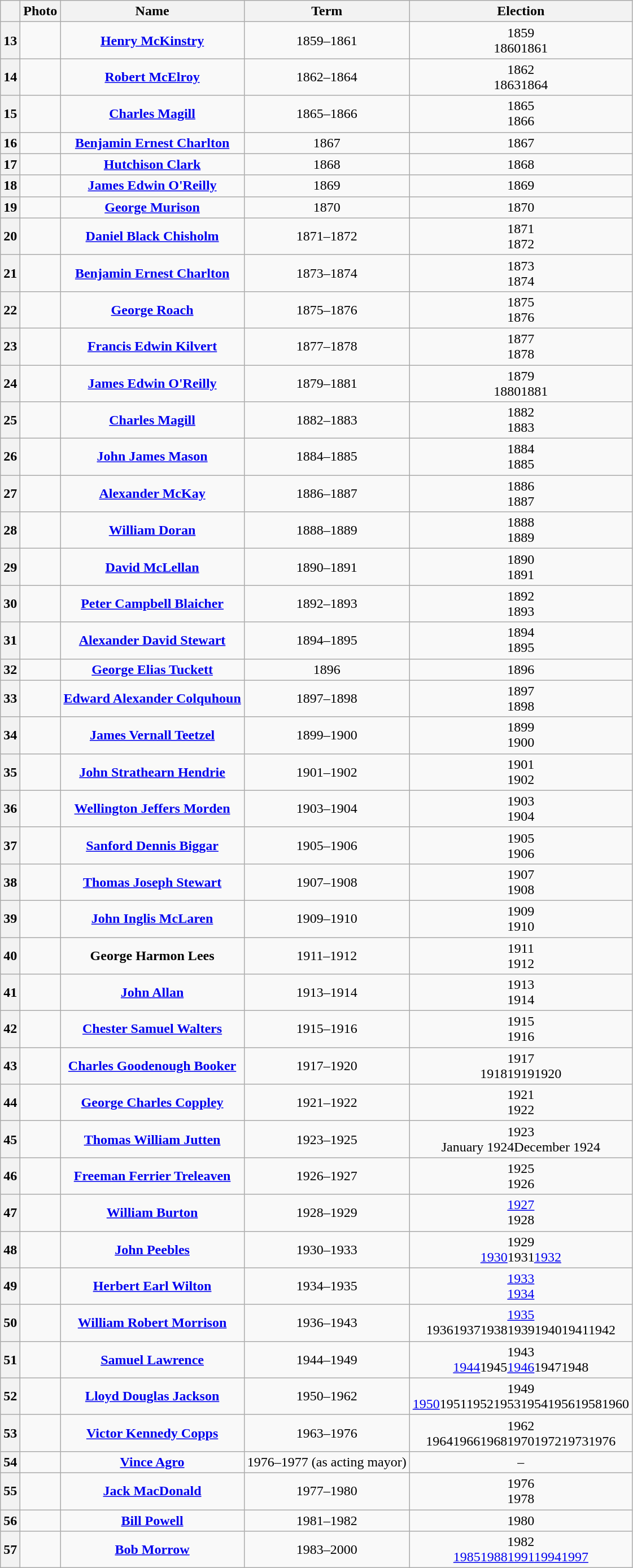<table class="wikitable sortable" style=text-align:center;>
<tr>
<th scope=col></th>
<th scope=col class=unsortable>Photo</th>
<th scope=col>Name<br></th>
<th scope=col class=unsortable>Term</th>
<th scope="col">Election</th>
</tr>
<tr>
<th scope=row>13</th>
<td></td>
<td><strong><a href='#'>Henry McKinstry</a></strong><br></td>
<td>1859–1861</td>
<td class=nowrap>1859<br>18601861</td>
</tr>
<tr>
<th scope=row>14</th>
<td></td>
<td><strong><a href='#'>Robert McElroy</a></strong><br></td>
<td>1862–1864</td>
<td class=nowrap>1862<br>18631864</td>
</tr>
<tr>
<th scope=row>15</th>
<td></td>
<td><strong><a href='#'>Charles Magill</a></strong><br></td>
<td>1865–1866</td>
<td class=nowrap>1865<br>1866</td>
</tr>
<tr>
<th scope=row>16</th>
<td></td>
<td><strong><a href='#'>Benjamin Ernest Charlton</a></strong><br></td>
<td>1867</td>
<td class=nowrap>1867</td>
</tr>
<tr>
<th scope=row>17</th>
<td></td>
<td><strong><a href='#'>Hutchison Clark</a></strong><br></td>
<td>1868</td>
<td class=nowrap>1868</td>
</tr>
<tr>
<th scope=row>18</th>
<td></td>
<td><strong><a href='#'>James Edwin O'Reilly</a></strong><br></td>
<td>1869</td>
<td class=nowrap>1869</td>
</tr>
<tr>
<th scope=row>19</th>
<td></td>
<td><strong><a href='#'>George Murison</a></strong><br></td>
<td>1870</td>
<td class=nowrap>1870</td>
</tr>
<tr>
<th scope=row>20</th>
<td></td>
<td><strong><a href='#'>Daniel Black Chisholm</a></strong><br></td>
<td>1871–1872</td>
<td class=nowrap>1871<br>1872</td>
</tr>
<tr>
<th scope=row>21</th>
<td></td>
<td><strong><a href='#'>Benjamin Ernest Charlton</a></strong><br></td>
<td>1873–1874</td>
<td class=nowrap>1873<br>1874</td>
</tr>
<tr>
<th scope=row>22</th>
<td></td>
<td><strong><a href='#'>George Roach</a></strong><br></td>
<td>1875–1876</td>
<td class=nowrap>1875<br>1876</td>
</tr>
<tr>
<th scope=row>23</th>
<td></td>
<td><strong><a href='#'>Francis Edwin Kilvert</a></strong><br></td>
<td>1877–1878</td>
<td class=nowrap>1877<br>1878</td>
</tr>
<tr>
<th scope=row>24</th>
<td></td>
<td><strong><a href='#'>James Edwin O'Reilly</a></strong><br></td>
<td>1879–1881</td>
<td class=nowrap>1879<br>18801881</td>
</tr>
<tr>
<th scope=row>25</th>
<td></td>
<td><strong><a href='#'>Charles Magill</a></strong><br></td>
<td>1882–1883</td>
<td class=nowrap>1882<br>1883</td>
</tr>
<tr>
<th scope=row>26</th>
<td></td>
<td><strong><a href='#'>John James Mason</a></strong><br></td>
<td>1884–1885</td>
<td class=nowrap>1884<br>1885</td>
</tr>
<tr>
<th scope=row>27</th>
<td></td>
<td><strong><a href='#'>Alexander McKay</a></strong><br></td>
<td>1886–1887</td>
<td class=nowrap>1886<br>1887</td>
</tr>
<tr>
<th scope=row>28</th>
<td></td>
<td><strong><a href='#'>William Doran</a></strong><br></td>
<td>1888–1889</td>
<td class=nowrap>1888<br>1889</td>
</tr>
<tr>
<th scope=row>29</th>
<td></td>
<td><strong><a href='#'>David McLellan</a></strong><br></td>
<td>1890–1891</td>
<td class=nowrap>1890<br>1891</td>
</tr>
<tr>
<th scope=row>30</th>
<td></td>
<td><strong><a href='#'>Peter Campbell Blaicher</a></strong><br></td>
<td>1892–1893</td>
<td class=nowrap>1892<br>1893</td>
</tr>
<tr>
<th scope=row>31</th>
<td></td>
<td><strong><a href='#'>Alexander David Stewart</a></strong><br></td>
<td>1894–1895</td>
<td class=nowrap>1894<br>1895</td>
</tr>
<tr>
<th scope=row>32</th>
<td></td>
<td><strong><a href='#'>George Elias Tuckett</a></strong><br></td>
<td>1896</td>
<td class=nowrap>1896</td>
</tr>
<tr>
<th scope=row>33</th>
<td></td>
<td><strong><a href='#'>Edward Alexander Colquhoun</a></strong><br></td>
<td>1897–1898</td>
<td class=nowrap>1897<br>1898</td>
</tr>
<tr>
<th scope=row>34</th>
<td></td>
<td><strong><a href='#'>James Vernall Teetzel</a></strong><br></td>
<td>1899–1900</td>
<td class=nowrap>1899<br>1900</td>
</tr>
<tr>
<th scope=row>35</th>
<td></td>
<td><strong><a href='#'>John Strathearn Hendrie</a></strong><br></td>
<td>1901–1902</td>
<td class=nowrap>1901<br>1902</td>
</tr>
<tr>
<th scope=row>36</th>
<td></td>
<td><strong><a href='#'>Wellington Jeffers Morden</a></strong><br></td>
<td>1903–1904</td>
<td class=nowrap>1903<br>1904</td>
</tr>
<tr>
<th scope=row>37</th>
<td></td>
<td><strong><a href='#'>Sanford Dennis Biggar</a></strong><br></td>
<td>1905–1906</td>
<td class=nowrap>1905<br>1906</td>
</tr>
<tr>
<th scope=row>38</th>
<td></td>
<td><strong><a href='#'>Thomas Joseph Stewart</a></strong><br></td>
<td>1907–1908</td>
<td class=nowrap>1907<br>1908</td>
</tr>
<tr>
<th scope=row>39</th>
<td></td>
<td><strong><a href='#'>John Inglis McLaren</a></strong><br></td>
<td>1909–1910</td>
<td class=nowrap>1909<br>1910</td>
</tr>
<tr>
<th scope=row>40</th>
<td></td>
<td><strong>George Harmon Lees</strong><br></td>
<td>1911–1912</td>
<td class=nowrap>1911<br>1912</td>
</tr>
<tr>
<th scope=row>41</th>
<td></td>
<td><strong><a href='#'>John Allan</a></strong><br></td>
<td>1913–1914</td>
<td class=nowrap>1913<br>1914</td>
</tr>
<tr>
<th scope=row>42</th>
<td></td>
<td><strong><a href='#'>Chester Samuel Walters</a></strong><br></td>
<td>1915–1916</td>
<td class=nowrap>1915<br>1916</td>
</tr>
<tr>
<th scope=row>43</th>
<td></td>
<td><strong><a href='#'>Charles Goodenough Booker</a></strong><br></td>
<td>1917–1920</td>
<td class=nowrap>1917<br>191819191920</td>
</tr>
<tr>
<th scope=row>44</th>
<td></td>
<td><strong><a href='#'>George Charles Coppley</a></strong><br></td>
<td>1921–1922</td>
<td class=nowrap>1921<br>1922</td>
</tr>
<tr>
<th scope=row>45</th>
<td></td>
<td><strong><a href='#'>Thomas William Jutten</a></strong><br></td>
<td>1923–1925</td>
<td class=nowrap>1923<br>January 1924December 1924</td>
</tr>
<tr>
<th scope=row>46</th>
<td></td>
<td><strong><a href='#'>Freeman Ferrier Treleaven</a></strong><br></td>
<td>1926–1927</td>
<td class=nowrap>1925<br>1926</td>
</tr>
<tr>
<th scope=row>47</th>
<td></td>
<td><strong><a href='#'>William Burton</a></strong><br></td>
<td>1928–1929</td>
<td class=nowrap><a href='#'>1927</a><br>1928</td>
</tr>
<tr>
<th scope=row>48</th>
<td></td>
<td><strong><a href='#'>John Peebles</a></strong><br></td>
<td>1930–1933</td>
<td class=nowrap>1929<br><a href='#'>1930</a>1931<a href='#'>1932</a></td>
</tr>
<tr>
<th scope=row>49</th>
<td></td>
<td><strong><a href='#'>Herbert Earl Wilton</a></strong><br></td>
<td>1934–1935</td>
<td class=nowrap><a href='#'>1933</a><br><a href='#'>1934</a></td>
</tr>
<tr>
<th scope=row>50</th>
<td></td>
<td><strong><a href='#'>William Robert Morrison</a></strong><br></td>
<td>1936–1943</td>
<td class=nowrap><a href='#'>1935</a><br>1936193719381939194019411942</td>
</tr>
<tr>
<th scope=row>51</th>
<td></td>
<td><strong><a href='#'>Samuel Lawrence</a></strong><br></td>
<td>1944–1949</td>
<td class=nowrap>1943<br><a href='#'>1944</a>1945<a href='#'>1946</a>19471948</td>
</tr>
<tr>
<th scope=row>52</th>
<td></td>
<td><strong><a href='#'>Lloyd Douglas Jackson</a></strong><br></td>
<td>1950–1962</td>
<td class=nowrap>1949<br><a href='#'>1950</a>1951195219531954195619581960</td>
</tr>
<tr>
<th scope=row>53</th>
<td></td>
<td><strong><a href='#'>Victor Kennedy Copps</a></strong><br></td>
<td>1963–1976</td>
<td class=nowrap>1962<br>1964196619681970197219731976</td>
</tr>
<tr>
<th scope=row>54</th>
<td></td>
<td><strong><a href='#'>Vince Agro</a></strong><br></td>
<td>1976–1977 (as acting mayor)</td>
<td class=nowrap>–</td>
</tr>
<tr>
<th scope=row>55</th>
<td></td>
<td><strong><a href='#'>Jack MacDonald</a></strong><br></td>
<td>1977–1980</td>
<td class=nowrap>1976<br>1978</td>
</tr>
<tr>
<th scope=row>56</th>
<td></td>
<td><strong><a href='#'>Bill Powell</a></strong><br></td>
<td>1981–1982</td>
<td class=nowrap>1980</td>
</tr>
<tr>
<th scope=row>57</th>
<td></td>
<td><strong><a href='#'>Bob Morrow</a></strong><br></td>
<td>1983–2000</td>
<td class=nowrap>1982<br><a href='#'>1985</a><a href='#'>1988</a><a href='#'>1991</a><a href='#'>1994</a><a href='#'>1997</a></td>
</tr>
</table>
